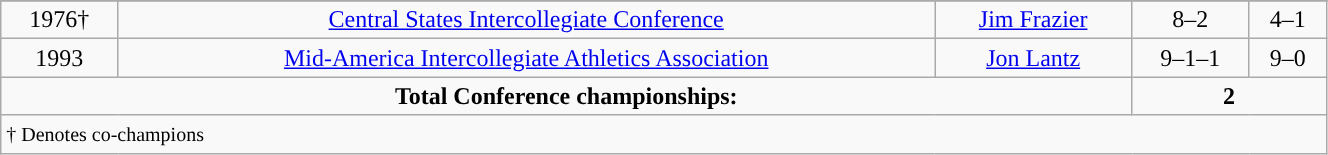<table class="wikitable" width="70%">
<tr>
</tr>
<tr align="center">
<td>1976†</td>
<td><a href='#'>Central States Intercollegiate Conference</a></td>
<td><a href='#'>Jim Frazier</a></td>
<td>8–2</td>
<td>4–1</td>
</tr>
<tr align="center">
<td>1993</td>
<td><a href='#'>Mid-America Intercollegiate Athletics Association</a></td>
<td><a href='#'>Jon Lantz</a></td>
<td>9–1–1</td>
<td>9–0</td>
</tr>
<tr align="center">
<td colspan=3><strong>Total Conference championships:</strong></td>
<td colspan=2><strong>2</strong></td>
</tr>
<tr>
<td colspan=7><small>† Denotes co-champions</small></td>
</tr>
</table>
